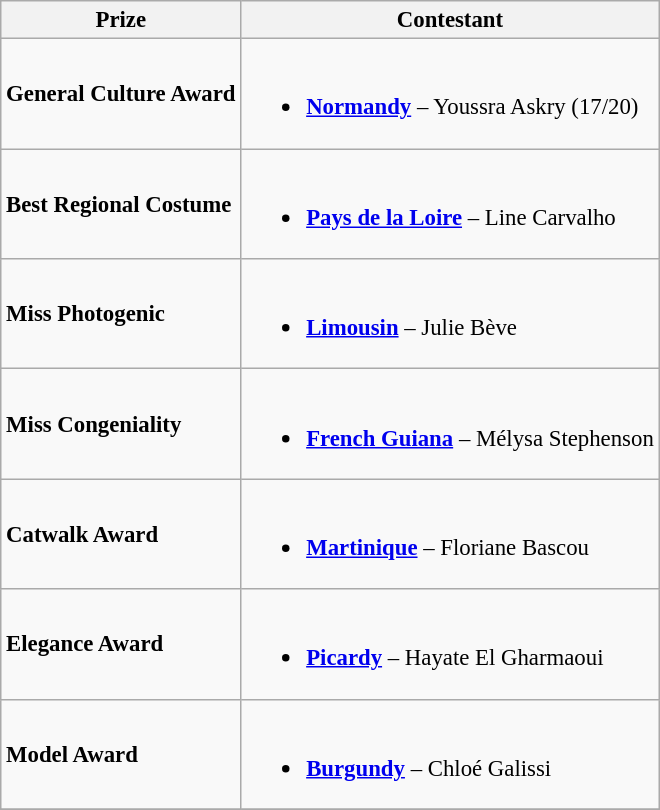<table class="wikitable " style="font-size: 95%;">
<tr>
<th>Prize</th>
<th>Contestant</th>
</tr>
<tr>
<td><strong>General Culture Award</strong></td>
<td><br><ul><li><strong> <a href='#'>Normandy</a></strong> – Youssra Askry (17/20)</li></ul></td>
</tr>
<tr>
<td><strong>Best Regional Costume</strong></td>
<td><br><ul><li><strong> <a href='#'>Pays de la Loire</a></strong> – Line Carvalho</li></ul></td>
</tr>
<tr>
<td><strong>Miss Photogenic</strong></td>
<td><br><ul><li><strong> <a href='#'>Limousin</a></strong> – Julie Bève</li></ul></td>
</tr>
<tr>
<td><strong>Miss Congeniality</strong></td>
<td><br><ul><li><strong> <a href='#'>French Guiana</a></strong> – Mélysa Stephenson</li></ul></td>
</tr>
<tr>
<td><strong>Catwalk Award</strong></td>
<td><br><ul><li><strong> <a href='#'>Martinique</a></strong> – Floriane Bascou</li></ul></td>
</tr>
<tr>
<td><strong>Elegance Award</strong></td>
<td><br><ul><li><strong> <a href='#'>Picardy</a></strong> – Hayate El Gharmaoui</li></ul></td>
</tr>
<tr>
<td><strong>Model Award</strong></td>
<td><br><ul><li><strong> <a href='#'>Burgundy</a></strong> – Chloé Galissi</li></ul></td>
</tr>
<tr>
</tr>
</table>
